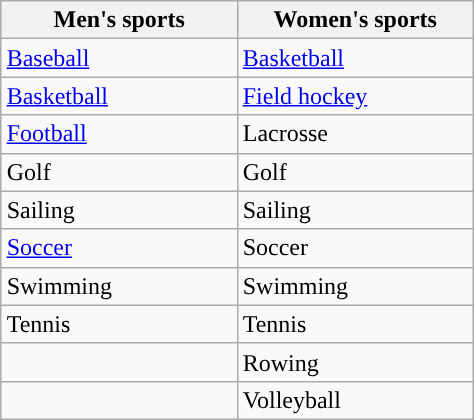<table class="wikitable" style="float:right; clear:right; margin:0 0 1em 1em;">
<tr>
<th width=150px>Men's sports</th>
<th width=150px>Women's sports</th>
</tr>
<tr>
<td><a href='#'>Baseball</a></td>
<td><a href='#'>Basketball</a></td>
</tr>
<tr>
<td><a href='#'>Basketball</a></td>
<td><a href='#'>Field hockey</a></td>
</tr>
<tr>
<td><a href='#'>Football</a></td>
<td>Lacrosse</td>
</tr>
<tr>
<td>Golf</td>
<td>Golf</td>
</tr>
<tr>
<td>Sailing</td>
<td>Sailing</td>
</tr>
<tr>
<td><a href='#'>Soccer</a></td>
<td>Soccer</td>
</tr>
<tr>
<td>Swimming</td>
<td>Swimming</td>
</tr>
<tr>
<td>Tennis</td>
<td>Tennis</td>
</tr>
<tr>
<td></td>
<td>Rowing</td>
</tr>
<tr>
<td></td>
<td>Volleyball</td>
</tr>
</table>
